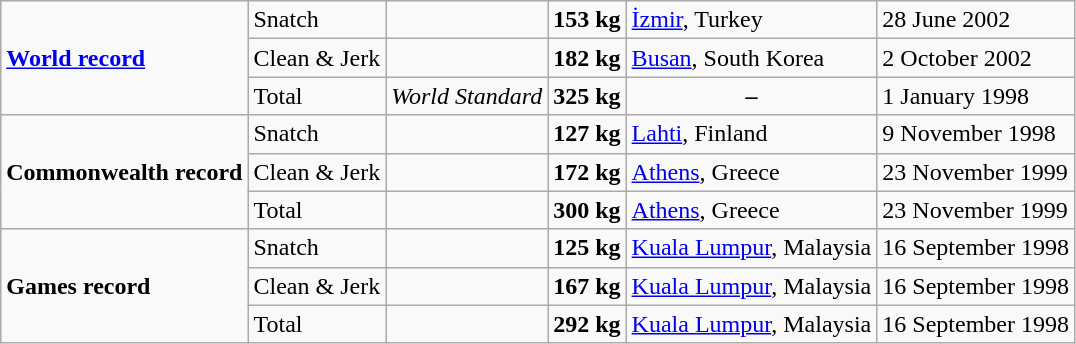<table class="wikitable">
<tr>
<td rowspan=3><strong><a href='#'>World record</a></strong></td>
<td>Snatch</td>
<td></td>
<td><strong>153 kg</strong></td>
<td><a href='#'>İzmir</a>, Turkey</td>
<td>28 June 2002</td>
</tr>
<tr>
<td>Clean & Jerk</td>
<td></td>
<td><strong>182 kg</strong></td>
<td><a href='#'>Busan</a>, South Korea</td>
<td>2 October 2002</td>
</tr>
<tr>
<td>Total</td>
<td align=center><em>World Standard</em></td>
<td><strong>325 kg</strong></td>
<td align=center><strong>–</strong></td>
<td>1 January 1998</td>
</tr>
<tr>
<td rowspan=3><strong>Commonwealth record</strong></td>
<td>Snatch</td>
<td></td>
<td><strong>127 kg</strong></td>
<td><a href='#'>Lahti</a>, Finland</td>
<td>9 November 1998</td>
</tr>
<tr>
<td>Clean & Jerk</td>
<td></td>
<td><strong>172 kg</strong></td>
<td><a href='#'>Athens</a>, Greece</td>
<td>23 November 1999</td>
</tr>
<tr>
<td>Total</td>
<td></td>
<td><strong>300 kg</strong></td>
<td><a href='#'>Athens</a>, Greece</td>
<td>23 November 1999</td>
</tr>
<tr>
<td rowspan=3><strong>Games record</strong></td>
<td>Snatch</td>
<td></td>
<td><strong>125 kg</strong></td>
<td><a href='#'>Kuala Lumpur</a>, Malaysia</td>
<td>16 September 1998</td>
</tr>
<tr>
<td>Clean & Jerk</td>
<td></td>
<td><strong>167 kg</strong></td>
<td><a href='#'>Kuala Lumpur</a>, Malaysia</td>
<td>16 September 1998</td>
</tr>
<tr>
<td>Total</td>
<td></td>
<td><strong>292 kg</strong></td>
<td><a href='#'>Kuala Lumpur</a>, Malaysia</td>
<td>16 September 1998</td>
</tr>
</table>
